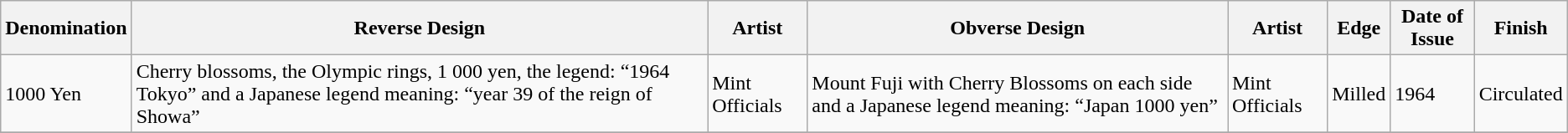<table class="wikitable">
<tr>
<th>Denomination</th>
<th>Reverse Design</th>
<th>Artist</th>
<th>Obverse Design</th>
<th>Artist</th>
<th>Edge</th>
<th>Date of Issue</th>
<th>Finish</th>
</tr>
<tr>
<td>1000 Yen</td>
<td>Cherry blossoms, the Olympic rings, 1 000 yen, the legend: “1964 Tokyo” and a Japanese legend meaning: “year 39 of the reign of Showa”</td>
<td>Mint Officials</td>
<td>Mount Fuji with Cherry Blossoms on each side and a Japanese legend meaning: “Japan 1000 yen”</td>
<td>Mint Officials</td>
<td>Milled</td>
<td>1964</td>
<td>Circulated</td>
</tr>
<tr>
</tr>
</table>
